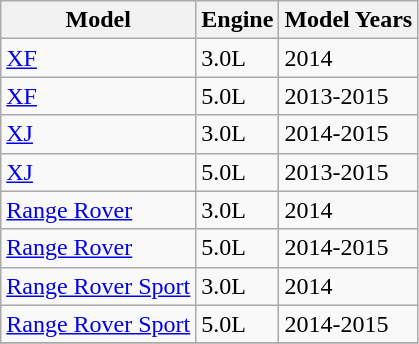<table class="wikitable">
<tr>
<th>Model</th>
<th>Engine</th>
<th>Model Years</th>
</tr>
<tr>
<td><a href='#'>XF</a></td>
<td>3.0L</td>
<td>2014</td>
</tr>
<tr>
<td><a href='#'>XF</a></td>
<td>5.0L</td>
<td>2013-2015</td>
</tr>
<tr>
<td><a href='#'>XJ</a></td>
<td>3.0L</td>
<td>2014-2015</td>
</tr>
<tr>
<td><a href='#'>XJ</a></td>
<td>5.0L</td>
<td>2013-2015</td>
</tr>
<tr>
<td><a href='#'>Range Rover</a></td>
<td>3.0L</td>
<td>2014</td>
</tr>
<tr>
<td><a href='#'>Range Rover</a></td>
<td>5.0L</td>
<td>2014-2015</td>
</tr>
<tr>
<td><a href='#'>Range Rover Sport</a></td>
<td>3.0L</td>
<td>2014</td>
</tr>
<tr>
<td><a href='#'>Range Rover Sport</a></td>
<td>5.0L</td>
<td>2014-2015</td>
</tr>
<tr>
</tr>
</table>
